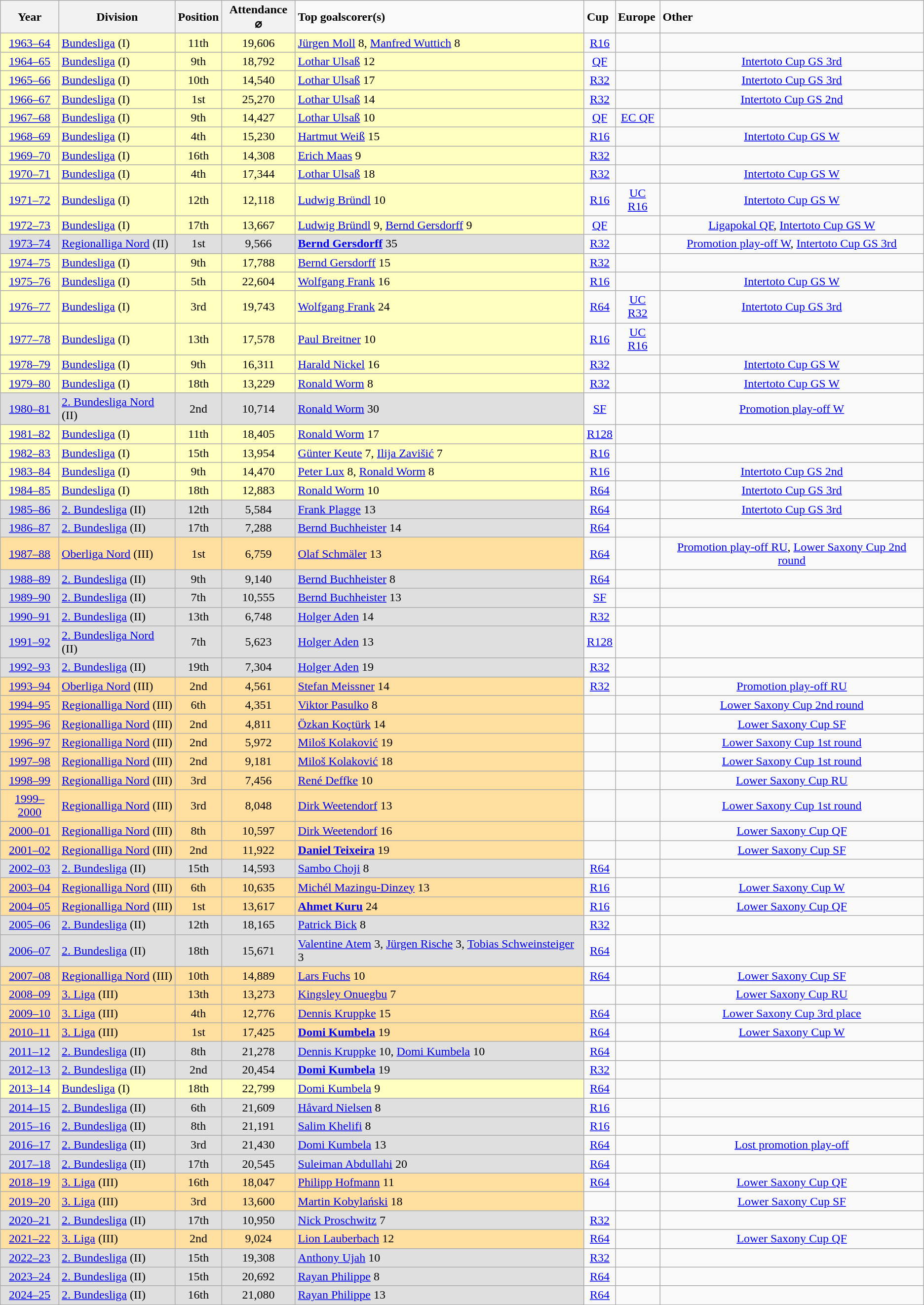<table class="wikitable">
<tr>
<th>Year</th>
<th>Division</th>
<th>Position</th>
<th>Attendance ⌀</th>
<td><strong>Top goalscorer(s)</strong></td>
<td><strong>Cup</strong></td>
<td><strong>Europe</strong></td>
<td><strong>Other</strong></td>
</tr>
<tr align="center">
<td bgcolor="#FFFFBF"><a href='#'>1963–64</a></td>
<td bgcolor="#FFFFBF" align="left"><a href='#'>Bundesliga</a> (I)</td>
<td bgcolor="#FFFFBF">11th</td>
<td bgcolor="#FFFFBF">19,606</td>
<td bgcolor="#FFFFBF" align="left"> <a href='#'>Jürgen Moll</a> 8,  <a href='#'>Manfred Wuttich</a> 8</td>
<td><a href='#'>R16</a></td>
<td></td>
<td></td>
</tr>
<tr align="center">
<td bgcolor="#FFFFBF"><a href='#'>1964–65</a></td>
<td bgcolor="#FFFFBF" align="left"><a href='#'>Bundesliga</a> (I)</td>
<td bgcolor="#FFFFBF">9th</td>
<td bgcolor="#FFFFBF">18,792</td>
<td bgcolor="#FFFFBF" align="left"> <a href='#'>Lothar Ulsaß</a> 12</td>
<td><a href='#'>QF</a></td>
<td></td>
<td><a href='#'>Intertoto Cup GS 3rd</a></td>
</tr>
<tr align="center">
<td bgcolor="#FFFFBF"><a href='#'>1965–66</a></td>
<td bgcolor="#FFFFBF" align="left"><a href='#'>Bundesliga</a> (I)</td>
<td bgcolor="#FFFFBF">10th</td>
<td bgcolor="#FFFFBF">14,540</td>
<td bgcolor="#FFFFBF" align="left"> <a href='#'>Lothar Ulsaß</a> 17</td>
<td><a href='#'>R32</a></td>
<td></td>
<td><a href='#'>Intertoto Cup GS 3rd</a></td>
</tr>
<tr align="center">
<td bgcolor="#FFFFBF"><a href='#'>1966–67</a></td>
<td bgcolor="#FFFFBF" align="left"><a href='#'>Bundesliga</a> (I)</td>
<td bgcolor="#FFFFBF">1st </td>
<td bgcolor="#FFFFBF">25,270</td>
<td bgcolor="#FFFFBF" align="left"> <a href='#'>Lothar Ulsaß</a> 14</td>
<td><a href='#'>R32</a></td>
<td></td>
<td><a href='#'>Intertoto Cup GS 2nd</a></td>
</tr>
<tr align="center">
<td bgcolor="#FFFFBF"><a href='#'>1967–68</a></td>
<td bgcolor="#FFFFBF" align="left"><a href='#'>Bundesliga</a> (I)</td>
<td bgcolor="#FFFFBF">9th</td>
<td bgcolor="#FFFFBF">14,427</td>
<td bgcolor="#FFFFBF" align="left"> <a href='#'>Lothar Ulsaß</a> 10</td>
<td><a href='#'>QF</a></td>
<td><a href='#'>EC QF</a></td>
<td></td>
</tr>
<tr align="center">
<td bgcolor="#FFFFBF"><a href='#'>1968–69</a></td>
<td bgcolor="#FFFFBF" align="left"><a href='#'>Bundesliga</a> (I)</td>
<td bgcolor="#FFFFBF">4th</td>
<td bgcolor="#FFFFBF">15,230</td>
<td bgcolor="#FFFFBF" align="left"> <a href='#'>Hartmut Weiß</a> 15</td>
<td><a href='#'>R16</a></td>
<td></td>
<td><a href='#'>Intertoto Cup GS W</a></td>
</tr>
<tr align="center">
<td bgcolor="#FFFFBF"><a href='#'>1969–70</a></td>
<td bgcolor="#FFFFBF" align="left"><a href='#'>Bundesliga</a> (I)</td>
<td bgcolor="#FFFFBF">16th</td>
<td bgcolor="#FFFFBF">14,308</td>
<td bgcolor="#FFFFBF" align="left"> <a href='#'>Erich Maas</a> 9</td>
<td><a href='#'>R32</a></td>
<td></td>
<td></td>
</tr>
<tr align="center">
<td bgcolor="#FFFFBF"><a href='#'>1970–71</a></td>
<td bgcolor="#FFFFBF" align="left"><a href='#'>Bundesliga</a> (I)</td>
<td bgcolor="#FFFFBF">4th</td>
<td bgcolor="#FFFFBF">17,344</td>
<td bgcolor="#FFFFBF" align="left"> <a href='#'>Lothar Ulsaß</a> 18</td>
<td><a href='#'>R32</a></td>
<td></td>
<td><a href='#'>Intertoto Cup GS W</a></td>
</tr>
<tr align="center">
<td bgcolor="#FFFFBF"><a href='#'>1971–72</a></td>
<td bgcolor="#FFFFBF" align="left"><a href='#'>Bundesliga</a> (I)</td>
<td bgcolor="#FFFFBF">12th</td>
<td bgcolor="#FFFFBF">12,118</td>
<td bgcolor="#FFFFBF" align="left"> <a href='#'>Ludwig Bründl</a> 10</td>
<td><a href='#'>R16</a></td>
<td><a href='#'>UC R16</a></td>
<td><a href='#'>Intertoto Cup GS W</a></td>
</tr>
<tr align="center">
<td bgcolor="#FFFFBF"><a href='#'>1972–73</a></td>
<td bgcolor="#FFFFBF" align="left"><a href='#'>Bundesliga</a> (I)</td>
<td bgcolor="#FFFFBF">17th </td>
<td bgcolor="#FFFFBF">13,667</td>
<td bgcolor="#FFFFBF" align="left"> <a href='#'>Ludwig Bründl</a> 9,  <a href='#'>Bernd Gersdorff</a> 9</td>
<td><a href='#'>QF</a></td>
<td></td>
<td><a href='#'>Ligapokal QF</a>, <a href='#'>Intertoto Cup GS W</a></td>
</tr>
<tr align="center">
<td bgcolor="#dfdfdf"><a href='#'>1973–74</a></td>
<td bgcolor="#dfdfdf" align="left"><a href='#'>Regionalliga Nord</a> (II)</td>
<td bgcolor="#dfdfdf">1st </td>
<td bgcolor="#dfdfdf">9,566</td>
<td bgcolor="#dfdfdf" align="left"> <strong><a href='#'>Bernd Gersdorff</a></strong> 35</td>
<td><a href='#'>R32</a></td>
<td></td>
<td><a href='#'>Promotion play-off W</a>, <a href='#'>Intertoto Cup GS 3rd</a></td>
</tr>
<tr align="center">
<td bgcolor="#FFFFBF"><a href='#'>1974–75</a></td>
<td bgcolor="#FFFFBF" align="left"><a href='#'>Bundesliga</a> (I)</td>
<td bgcolor="#FFFFBF">9th</td>
<td bgcolor="#FFFFBF">17,788</td>
<td bgcolor="#FFFFBF" align="left"> <a href='#'>Bernd Gersdorff</a> 15</td>
<td><a href='#'>R32</a></td>
<td></td>
<td></td>
</tr>
<tr align="center">
<td bgcolor="#FFFFBF"><a href='#'>1975–76</a></td>
<td bgcolor="#FFFFBF" align="left"><a href='#'>Bundesliga</a> (I)</td>
<td bgcolor="#FFFFBF">5th</td>
<td bgcolor="#FFFFBF">22,604</td>
<td bgcolor="#FFFFBF" align="left"> <a href='#'>Wolfgang Frank</a> 16</td>
<td><a href='#'>R16</a></td>
<td></td>
<td><a href='#'>Intertoto Cup GS W</a></td>
</tr>
<tr align="center">
<td bgcolor="#FFFFBF"><a href='#'>1976–77</a></td>
<td bgcolor="#FFFFBF" align="left"><a href='#'>Bundesliga</a> (I)</td>
<td bgcolor="#FFFFBF">3rd </td>
<td bgcolor="#FFFFBF">19,743</td>
<td bgcolor="#FFFFBF" align="left"> <a href='#'>Wolfgang Frank</a> 24</td>
<td><a href='#'>R64</a></td>
<td><a href='#'>UC R32</a></td>
<td><a href='#'>Intertoto Cup GS 3rd</a></td>
</tr>
<tr align="center">
<td bgcolor="#FFFFBF"><a href='#'>1977–78</a></td>
<td bgcolor="#FFFFBF" align="left"><a href='#'>Bundesliga</a> (I)</td>
<td bgcolor="#FFFFBF">13th</td>
<td bgcolor="#FFFFBF">17,578</td>
<td bgcolor="#FFFFBF" align="left"> <a href='#'>Paul Breitner</a> 10</td>
<td><a href='#'>R16</a></td>
<td><a href='#'>UC R16</a></td>
<td></td>
</tr>
<tr align="center">
<td bgcolor="#FFFFBF"><a href='#'>1978–79</a></td>
<td bgcolor="#FFFFBF" align="left"><a href='#'>Bundesliga</a> (I)</td>
<td bgcolor="#FFFFBF">9th</td>
<td bgcolor="#FFFFBF">16,311</td>
<td bgcolor="#FFFFBF" align="left"> <a href='#'>Harald Nickel</a> 16</td>
<td><a href='#'>R32</a></td>
<td></td>
<td><a href='#'>Intertoto Cup GS W</a></td>
</tr>
<tr align="center">
<td bgcolor="#FFFFBF"><a href='#'>1979–80</a></td>
<td bgcolor="#FFFFBF" align="left"><a href='#'>Bundesliga</a> (I)</td>
<td bgcolor="#FFFFBF">18th </td>
<td bgcolor="#FFFFBF">13,229</td>
<td bgcolor="#FFFFBF" align="left"> <a href='#'>Ronald Worm</a> 8</td>
<td><a href='#'>R32</a></td>
<td></td>
<td><a href='#'>Intertoto Cup GS W</a></td>
</tr>
<tr align="center">
<td bgcolor="#dfdfdf"><a href='#'>1980–81</a></td>
<td bgcolor="#dfdfdf" align="left"><a href='#'>2. Bundesliga Nord</a> (II)</td>
<td bgcolor="#dfdfdf">2nd </td>
<td bgcolor="#dfdfdf">10,714</td>
<td bgcolor="#dfdfdf" align="left"> <a href='#'>Ronald Worm</a> 30</td>
<td><a href='#'>SF</a></td>
<td></td>
<td><a href='#'>Promotion play-off W</a></td>
</tr>
<tr align="center">
<td bgcolor="#FFFFBF"><a href='#'>1981–82</a></td>
<td bgcolor="#FFFFBF" align="left"><a href='#'>Bundesliga</a> (I)</td>
<td bgcolor="#FFFFBF">11th</td>
<td bgcolor="#FFFFBF">18,405</td>
<td bgcolor="#FFFFBF" align="left"> <a href='#'>Ronald Worm</a> 17</td>
<td><a href='#'>R128</a></td>
<td></td>
<td></td>
</tr>
<tr align="center">
<td bgcolor="#FFFFBF"><a href='#'>1982–83</a></td>
<td bgcolor="#FFFFBF" align="left"><a href='#'>Bundesliga</a> (I)</td>
<td bgcolor="#FFFFBF">15th</td>
<td bgcolor="#FFFFBF">13,954</td>
<td bgcolor="#FFFFBF" align="left"> <a href='#'>Günter Keute</a> 7,  <a href='#'>Ilija Zavišić</a> 7</td>
<td><a href='#'>R16</a></td>
<td></td>
<td></td>
</tr>
<tr align="center">
<td bgcolor="#FFFFBF"><a href='#'>1983–84</a></td>
<td bgcolor="#FFFFBF" align="left"><a href='#'>Bundesliga</a> (I)</td>
<td bgcolor="#FFFFBF">9th</td>
<td bgcolor="#FFFFBF">14,470</td>
<td bgcolor="#FFFFBF" align="left"> <a href='#'>Peter Lux</a> 8,  <a href='#'>Ronald Worm</a> 8</td>
<td><a href='#'>R16</a></td>
<td></td>
<td><a href='#'>Intertoto Cup GS 2nd</a></td>
</tr>
<tr align="center">
<td bgcolor="#FFFFBF"><a href='#'>1984–85</a></td>
<td bgcolor="#FFFFBF" align="left"><a href='#'>Bundesliga</a> (I)</td>
<td bgcolor="#FFFFBF">18th </td>
<td bgcolor="#FFFFBF">12,883</td>
<td bgcolor="#FFFFBF" align="left"> <a href='#'>Ronald Worm</a> 10</td>
<td><a href='#'>R64</a></td>
<td></td>
<td><a href='#'>Intertoto Cup GS 3rd</a></td>
</tr>
<tr align="center">
<td bgcolor="#dfdfdf"><a href='#'>1985–86</a></td>
<td bgcolor="#dfdfdf" align="left"><a href='#'>2. Bundesliga</a> (II)</td>
<td bgcolor="#dfdfdf">12th</td>
<td bgcolor="#dfdfdf">5,584</td>
<td bgcolor="#dfdfdf" align="left"> <a href='#'>Frank Plagge</a> 13</td>
<td><a href='#'>R64</a></td>
<td></td>
<td><a href='#'>Intertoto Cup GS 3rd</a></td>
</tr>
<tr align="center">
<td bgcolor="#dfdfdf"><a href='#'>1986–87</a></td>
<td bgcolor="#dfdfdf" align="left"><a href='#'>2. Bundesliga</a> (II)</td>
<td bgcolor="#dfdfdf">17th </td>
<td bgcolor="#dfdfdf">7,288</td>
<td bgcolor="#dfdfdf" align="left"> <a href='#'>Bernd Buchheister</a> 14</td>
<td><a href='#'>R64</a></td>
<td></td>
<td></td>
</tr>
<tr align="center">
<td bgcolor="#FFDF9F"><a href='#'>1987–88</a></td>
<td bgcolor="#FFDF9F" align="left"><a href='#'>Oberliga Nord</a> (III)</td>
<td bgcolor="#FFDF9F">1st </td>
<td bgcolor="#FFDF9F">6,759</td>
<td bgcolor="#FFDF9F" align="left"> <a href='#'>Olaf Schmäler</a> 13</td>
<td><a href='#'>R64</a></td>
<td></td>
<td><a href='#'>Promotion play-off RU</a>, <a href='#'>Lower Saxony Cup 2nd round</a></td>
</tr>
<tr align="center">
<td bgcolor="#dfdfdf"><a href='#'>1988–89</a></td>
<td bgcolor="#dfdfdf" align="left"><a href='#'>2. Bundesliga</a> (II)</td>
<td bgcolor="#dfdfdf">9th</td>
<td bgcolor="#dfdfdf">9,140</td>
<td bgcolor="#dfdfdf" align="left"> <a href='#'>Bernd Buchheister</a> 8</td>
<td><a href='#'>R64</a></td>
<td></td>
<td></td>
</tr>
<tr align="center">
<td bgcolor="#dfdfdf"><a href='#'>1989–90</a></td>
<td bgcolor="#dfdfdf" align="left"><a href='#'>2. Bundesliga</a> (II)</td>
<td bgcolor="#dfdfdf">7th</td>
<td bgcolor="#dfdfdf">10,555</td>
<td bgcolor="#dfdfdf" align="left"> <a href='#'>Bernd Buchheister</a> 13</td>
<td><a href='#'>SF</a></td>
<td></td>
<td></td>
</tr>
<tr align="center">
<td bgcolor="#dfdfdf"><a href='#'>1990–91</a></td>
<td bgcolor="#dfdfdf" align="left"><a href='#'>2. Bundesliga</a> (II)</td>
<td bgcolor="#dfdfdf">13th</td>
<td bgcolor="#dfdfdf">6,748</td>
<td bgcolor="#dfdfdf" align="left"> <a href='#'>Holger Aden</a> 14</td>
<td><a href='#'>R32</a></td>
<td></td>
<td></td>
</tr>
<tr align="center">
<td bgcolor="#dfdfdf"><a href='#'>1991–92</a></td>
<td bgcolor="#dfdfdf" align="left"><a href='#'>2. Bundesliga Nord</a> (II)</td>
<td bgcolor="#dfdfdf">7th</td>
<td bgcolor="#dfdfdf">5,623</td>
<td bgcolor="#dfdfdf" align="left"> <a href='#'>Holger Aden</a> 13</td>
<td><a href='#'>R128</a></td>
<td></td>
<td></td>
</tr>
<tr align="center">
<td bgcolor="#dfdfdf"><a href='#'>1992–93</a></td>
<td bgcolor="#dfdfdf" align="left"><a href='#'>2. Bundesliga</a> (II)</td>
<td bgcolor="#dfdfdf">19th </td>
<td bgcolor="#dfdfdf">7,304</td>
<td bgcolor="#dfdfdf" align="left"> <a href='#'>Holger Aden</a> 19</td>
<td><a href='#'>R32</a></td>
<td></td>
<td></td>
</tr>
<tr align="center">
<td bgcolor="#FFDF9F"><a href='#'>1993–94</a></td>
<td bgcolor="#FFDF9F" align="left"><a href='#'>Oberliga Nord</a> (III)</td>
<td bgcolor="#FFDF9F">2nd</td>
<td bgcolor="#FFDF9F">4,561</td>
<td bgcolor="#FFDF9F" align="left"> <a href='#'>Stefan Meissner</a> 14</td>
<td><a href='#'>R32</a></td>
<td></td>
<td><a href='#'>Promotion play-off RU</a></td>
</tr>
<tr align="center">
<td bgcolor="#FFDF9F"><a href='#'>1994–95</a></td>
<td bgcolor="#FFDF9F" align="left"><a href='#'>Regionalliga Nord</a> (III)</td>
<td bgcolor="#FFDF9F">6th</td>
<td bgcolor="#FFDF9F">4,351</td>
<td bgcolor="#FFDF9F" align="left"> <a href='#'>Viktor Pasulko</a> 8</td>
<td></td>
<td></td>
<td><a href='#'>Lower Saxony Cup 2nd round</a></td>
</tr>
<tr align="center">
<td bgcolor="#FFDF9F"><a href='#'>1995–96</a></td>
<td bgcolor="#FFDF9F" align="left"><a href='#'>Regionalliga Nord</a> (III)</td>
<td bgcolor="#FFDF9F">2nd</td>
<td bgcolor="#FFDF9F">4,811</td>
<td bgcolor="#FFDF9F" align="left"> <a href='#'>Özkan Koçtürk</a> 14</td>
<td></td>
<td></td>
<td><a href='#'>Lower Saxony Cup SF</a></td>
</tr>
<tr align="center">
<td bgcolor="#FFDF9F"><a href='#'>1996–97</a></td>
<td bgcolor="#FFDF9F" align="left"><a href='#'>Regionalliga Nord</a> (III)</td>
<td bgcolor="#FFDF9F">2nd</td>
<td bgcolor="#FFDF9F">5,972</td>
<td bgcolor="#FFDF9F" align="left"> <a href='#'>Miloš Kolaković</a> 19</td>
<td></td>
<td></td>
<td><a href='#'>Lower Saxony Cup 1st round</a></td>
</tr>
<tr align="center">
<td bgcolor="#FFDF9F"><a href='#'>1997–98</a></td>
<td bgcolor="#FFDF9F" align="left"><a href='#'>Regionalliga Nord</a> (III)</td>
<td bgcolor="#FFDF9F">2nd</td>
<td bgcolor="#FFDF9F">9,181</td>
<td bgcolor="#FFDF9F" align="left"> <a href='#'>Miloš Kolaković</a> 18</td>
<td></td>
<td></td>
<td><a href='#'>Lower Saxony Cup 1st round</a></td>
</tr>
<tr align="center">
<td bgcolor="#FFDF9F"><a href='#'>1998–99</a></td>
<td bgcolor="#FFDF9F" align="left"><a href='#'>Regionalliga Nord</a> (III)</td>
<td bgcolor="#FFDF9F">3rd</td>
<td bgcolor="#FFDF9F">7,456</td>
<td bgcolor="#FFDF9F" align="left"> <a href='#'>René Deffke</a> 10</td>
<td></td>
<td></td>
<td><a href='#'>Lower Saxony Cup RU</a></td>
</tr>
<tr align="center">
<td bgcolor="#FFDF9F"><a href='#'>1999–2000</a></td>
<td bgcolor="#FFDF9F" align="left"><a href='#'>Regionalliga Nord</a> (III)</td>
<td bgcolor="#FFDF9F">3rd</td>
<td bgcolor="#FFDF9F">8,048</td>
<td bgcolor="#FFDF9F" align="left"> <a href='#'>Dirk Weetendorf</a> 13</td>
<td></td>
<td></td>
<td><a href='#'>Lower Saxony Cup 1st round</a></td>
</tr>
<tr align="center">
<td bgcolor="#FFDF9F"><a href='#'>2000–01</a></td>
<td bgcolor="#FFDF9F" align="left"><a href='#'>Regionalliga Nord</a> (III)</td>
<td bgcolor="#FFDF9F">8th</td>
<td bgcolor="#FFDF9F">10,597</td>
<td bgcolor="#FFDF9F" align="left"> <a href='#'>Dirk Weetendorf</a> 16</td>
<td></td>
<td></td>
<td><a href='#'>Lower Saxony Cup QF</a></td>
</tr>
<tr align="center">
<td bgcolor="#FFDF9F"><a href='#'>2001–02</a></td>
<td bgcolor="#FFDF9F" align="left"><a href='#'>Regionalliga Nord</a> (III)</td>
<td bgcolor="#FFDF9F">2nd </td>
<td bgcolor="#FFDF9F">11,922</td>
<td bgcolor="#FFDF9F" align="left"> <strong><a href='#'>Daniel Teixeira</a></strong> 19</td>
<td></td>
<td></td>
<td><a href='#'>Lower Saxony Cup SF</a></td>
</tr>
<tr align="center">
<td bgcolor="#dfdfdf"><a href='#'>2002–03</a></td>
<td bgcolor="#dfdfdf" align="left"><a href='#'>2. Bundesliga</a> (II)</td>
<td bgcolor="#dfdfdf">15th </td>
<td bgcolor="#dfdfdf">14,593</td>
<td bgcolor="#dfdfdf" align="left"> <a href='#'>Sambo Choji</a> 8</td>
<td><a href='#'>R64</a></td>
<td></td>
<td></td>
</tr>
<tr align="center">
<td bgcolor="#FFDF9F"><a href='#'>2003–04</a></td>
<td bgcolor="#FFDF9F" align="left"><a href='#'>Regionalliga Nord</a> (III)</td>
<td bgcolor="#FFDF9F">6th</td>
<td bgcolor="#FFDF9F">10,635</td>
<td bgcolor="#FFDF9F" align="left"> <a href='#'>Michél Mazingu-Dinzey</a> 13</td>
<td><a href='#'>R16</a></td>
<td></td>
<td><a href='#'>Lower Saxony Cup W</a></td>
</tr>
<tr align="center">
<td bgcolor="#FFDF9F"><a href='#'>2004–05</a></td>
<td bgcolor="#FFDF9F" align="left"><a href='#'>Regionalliga Nord</a> (III)</td>
<td bgcolor="#FFDF9F">1st </td>
<td bgcolor="#FFDF9F">13,617</td>
<td bgcolor="#FFDF9F" align="left"> <strong><a href='#'>Ahmet Kuru</a></strong> 24</td>
<td><a href='#'>R16</a></td>
<td></td>
<td><a href='#'>Lower Saxony Cup QF</a></td>
</tr>
<tr align="center">
<td bgcolor="#dfdfdf"><a href='#'>2005–06</a></td>
<td bgcolor="#dfdfdf" align="left"><a href='#'>2. Bundesliga</a> (II)</td>
<td bgcolor="#dfdfdf">12th</td>
<td bgcolor="#dfdfdf">18,165</td>
<td bgcolor="#dfdfdf" align="left"> <a href='#'>Patrick Bick</a> 8</td>
<td><a href='#'>R32</a></td>
<td></td>
<td></td>
</tr>
<tr align="center">
<td bgcolor="#dfdfdf"><a href='#'>2006–07</a></td>
<td bgcolor="#dfdfdf" align="left"><a href='#'>2. Bundesliga</a> (II)</td>
<td bgcolor="#dfdfdf">18th </td>
<td bgcolor="#dfdfdf">15,671</td>
<td bgcolor="#dfdfdf" align="left"> <a href='#'>Valentine Atem</a> 3,  <a href='#'>Jürgen Rische</a> 3,  <a href='#'>Tobias Schweinsteiger</a> 3</td>
<td><a href='#'>R64</a></td>
<td></td>
<td></td>
</tr>
<tr align="center">
<td bgcolor="#FFDF9F"><a href='#'>2007–08</a></td>
<td bgcolor="#FFDF9F" align="left"><a href='#'>Regionalliga Nord</a> (III)</td>
<td bgcolor="#FFDF9F">10th</td>
<td bgcolor="#FFDF9F">14,889</td>
<td bgcolor="#FFDF9F" align="left"> <a href='#'>Lars Fuchs</a> 10</td>
<td><a href='#'>R64</a></td>
<td></td>
<td><a href='#'>Lower Saxony Cup SF</a></td>
</tr>
<tr align="center">
<td bgcolor="#FFDF9F"><a href='#'>2008–09</a></td>
<td bgcolor="#FFDF9F" align="left"><a href='#'>3. Liga</a> (III)</td>
<td bgcolor="#FFDF9F">13th</td>
<td bgcolor="#FFDF9F">13,273</td>
<td bgcolor="#FFDF9F" align="left"> <a href='#'>Kingsley Onuegbu</a> 7</td>
<td></td>
<td></td>
<td><a href='#'>Lower Saxony Cup RU</a></td>
</tr>
<tr align="center">
<td bgcolor="#FFDF9F"><a href='#'>2009–10</a></td>
<td bgcolor="#FFDF9F" align="left"><a href='#'>3. Liga</a> (III)</td>
<td bgcolor="#FFDF9F">4th</td>
<td bgcolor="#FFDF9F">12,776</td>
<td bgcolor="#FFDF9F" align="left"> <a href='#'>Dennis Kruppke</a> 15</td>
<td><a href='#'>R64</a></td>
<td></td>
<td><a href='#'>Lower Saxony Cup 3rd place</a></td>
</tr>
<tr align="center">
<td bgcolor="#FFDF9F"><a href='#'>2010–11</a></td>
<td bgcolor="#FFDF9F" align="left"><a href='#'>3. Liga</a> (III)</td>
<td bgcolor="#FFDF9F">1st </td>
<td bgcolor="#FFDF9F">17,425</td>
<td bgcolor="#FFDF9F" align="left"> <strong><a href='#'>Domi Kumbela</a></strong> 19</td>
<td><a href='#'>R64</a></td>
<td></td>
<td><a href='#'>Lower Saxony Cup W</a></td>
</tr>
<tr align="center">
<td bgcolor="#dfdfdf"><a href='#'>2011–12</a></td>
<td bgcolor="#dfdfdf" align="left"><a href='#'>2. Bundesliga</a> (II)</td>
<td bgcolor="#dfdfdf">8th</td>
<td bgcolor="#dfdfdf">21,278</td>
<td bgcolor="#dfdfdf" align="left"> <a href='#'>Dennis Kruppke</a> 10,  <a href='#'>Domi Kumbela</a> 10</td>
<td><a href='#'>R64</a></td>
<td></td>
<td></td>
</tr>
<tr align="center">
<td bgcolor="#dfdfdf"><a href='#'>2012–13</a></td>
<td bgcolor="#dfdfdf" align="left"><a href='#'>2. Bundesliga</a> (II)</td>
<td bgcolor="#dfdfdf">2nd </td>
<td bgcolor="#dfdfdf">20,454</td>
<td bgcolor="#dfdfdf" align="left"> <strong><a href='#'>Domi Kumbela</a></strong> 19</td>
<td><a href='#'>R32</a></td>
<td></td>
<td></td>
</tr>
<tr align="center">
<td bgcolor="#FFFFBF"><a href='#'>2013–14</a></td>
<td bgcolor="#FFFFBF" align="left"><a href='#'>Bundesliga</a> (I)</td>
<td bgcolor="#FFFFBF">18th </td>
<td bgcolor="#FFFFBF">22,799</td>
<td bgcolor="#FFFFBF" align="left"> <a href='#'>Domi Kumbela</a> 9</td>
<td><a href='#'>R64</a></td>
<td></td>
<td></td>
</tr>
<tr align="center">
<td bgcolor="#dfdfdf"><a href='#'>2014–15</a></td>
<td bgcolor="#dfdfdf" align="left"><a href='#'>2. Bundesliga</a> (II)</td>
<td bgcolor="#dfdfdf">6th</td>
<td bgcolor="#dfdfdf">21,609</td>
<td bgcolor="#dfdfdf" align="left"> <a href='#'>Håvard Nielsen</a> 8</td>
<td><a href='#'>R16</a></td>
<td></td>
<td></td>
</tr>
<tr align="center">
<td bgcolor="#dfdfdf"><a href='#'>2015–16</a></td>
<td bgcolor="#dfdfdf" align="left"><a href='#'>2. Bundesliga</a> (II)</td>
<td bgcolor="#dfdfdf">8th</td>
<td bgcolor="#dfdfdf">21,191</td>
<td bgcolor="#dfdfdf" align="left"> <a href='#'>Salim Khelifi</a> 8</td>
<td><a href='#'>R16</a></td>
<td></td>
<td></td>
</tr>
<tr align="center">
<td bgcolor="#dfdfdf"><a href='#'>2016–17</a></td>
<td bgcolor="#dfdfdf" align="left"><a href='#'>2. Bundesliga</a> (II)</td>
<td bgcolor="#dfdfdf">3rd</td>
<td bgcolor="#dfdfdf">21,430</td>
<td bgcolor="#dfdfdf" align="left"> <a href='#'>Domi Kumbela</a> 13</td>
<td><a href='#'>R64</a></td>
<td></td>
<td><a href='#'>Lost promotion play-off</a></td>
</tr>
<tr align="center">
<td bgcolor="#dfdfdf"><a href='#'>2017–18</a></td>
<td bgcolor="#dfdfdf" align="left"><a href='#'>2. Bundesliga</a> (II)</td>
<td bgcolor="#dfdfdf">17th </td>
<td bgcolor="#dfdfdf">20,545</td>
<td bgcolor="#dfdfdf" align="left"> <a href='#'>Suleiman Abdullahi</a> 20</td>
<td><a href='#'>R64</a></td>
<td></td>
<td></td>
</tr>
<tr align="center">
<td bgcolor="#FFDF9F"><a href='#'>2018–19</a></td>
<td bgcolor="#FFDF9F" align="left"><a href='#'>3. Liga</a> (III)</td>
<td bgcolor="#FFDF9F">16th</td>
<td bgcolor="#FFDF9F">18,047</td>
<td bgcolor="#FFDF9F" align="left"> <a href='#'>Philipp Hofmann</a> 11</td>
<td><a href='#'>R64</a></td>
<td></td>
<td><a href='#'>Lower Saxony Cup QF</a></td>
</tr>
<tr align="center">
<td bgcolor="#FFDF9F"><a href='#'>2019–20</a></td>
<td bgcolor="#FFDF9F" align="left"><a href='#'>3. Liga</a> (III)</td>
<td bgcolor="#FFDF9F">3rd </td>
<td bgcolor="#FFDF9F">13,600</td>
<td bgcolor="#FFDF9F" align="left"> <a href='#'>Martin Kobylański</a> 18</td>
<td></td>
<td></td>
<td><a href='#'>Lower Saxony Cup SF</a></td>
</tr>
<tr align="center">
<td bgcolor="#dfdfdf"><a href='#'>2020–21</a></td>
<td bgcolor="#dfdfdf" align="left"><a href='#'>2. Bundesliga</a> (II)</td>
<td bgcolor="#dfdfdf">17th </td>
<td bgcolor="#dfdfdf">10,950</td>
<td bgcolor="#dfdfdf" align="left"> <a href='#'>Nick Proschwitz</a> 7</td>
<td><a href='#'>R32</a></td>
<td></td>
<td></td>
</tr>
<tr align="center">
<td bgcolor="#FFDF9F"><a href='#'>2021–22</a></td>
<td bgcolor="#FFDF9F" align="left"><a href='#'>3. Liga</a> (III)</td>
<td bgcolor="#FFDF9F">2nd </td>
<td bgcolor="#FFDF9F">9,024</td>
<td bgcolor="#FFDF9F" align="left"> <a href='#'>Lion Lauberbach</a> 12</td>
<td><a href='#'>R64</a></td>
<td></td>
<td><a href='#'>Lower Saxony Cup QF</a></td>
</tr>
<tr align="center">
<td bgcolor="#dfdfdf"><a href='#'>2022–23</a></td>
<td bgcolor="#dfdfdf" align="left"><a href='#'>2. Bundesliga</a> (II)</td>
<td bgcolor="#dfdfdf">15th</td>
<td bgcolor="#dfdfdf">19,308</td>
<td bgcolor="#dfdfdf" align="left"> <a href='#'>Anthony Ujah</a> 10</td>
<td><a href='#'>R32</a></td>
<td></td>
<td></td>
</tr>
<tr align="center">
<td bgcolor="#dfdfdf"><a href='#'>2023–24</a></td>
<td bgcolor="#dfdfdf" align="left"><a href='#'>2. Bundesliga</a> (II)</td>
<td bgcolor="#dfdfdf">15th</td>
<td bgcolor="#dfdfdf">20,692</td>
<td bgcolor="#dfdfdf" align="left"> <a href='#'>Rayan Philippe</a> 8</td>
<td><a href='#'>R64</a></td>
<td></td>
<td></td>
</tr>
<tr align="center">
<td bgcolor="#dfdfdf"><a href='#'>2024–25</a></td>
<td bgcolor="#dfdfdf" align="left"><a href='#'>2. Bundesliga</a> (II)</td>
<td bgcolor="#dfdfdf">16th</td>
<td bgcolor="#dfdfdf">21,080</td>
<td bgcolor="#dfdfdf" align="left"> <a href='#'>Rayan Philippe</a> 13</td>
<td><a href='#'>R64</a></td>
<td></td>
<td></td>
</tr>
</table>
